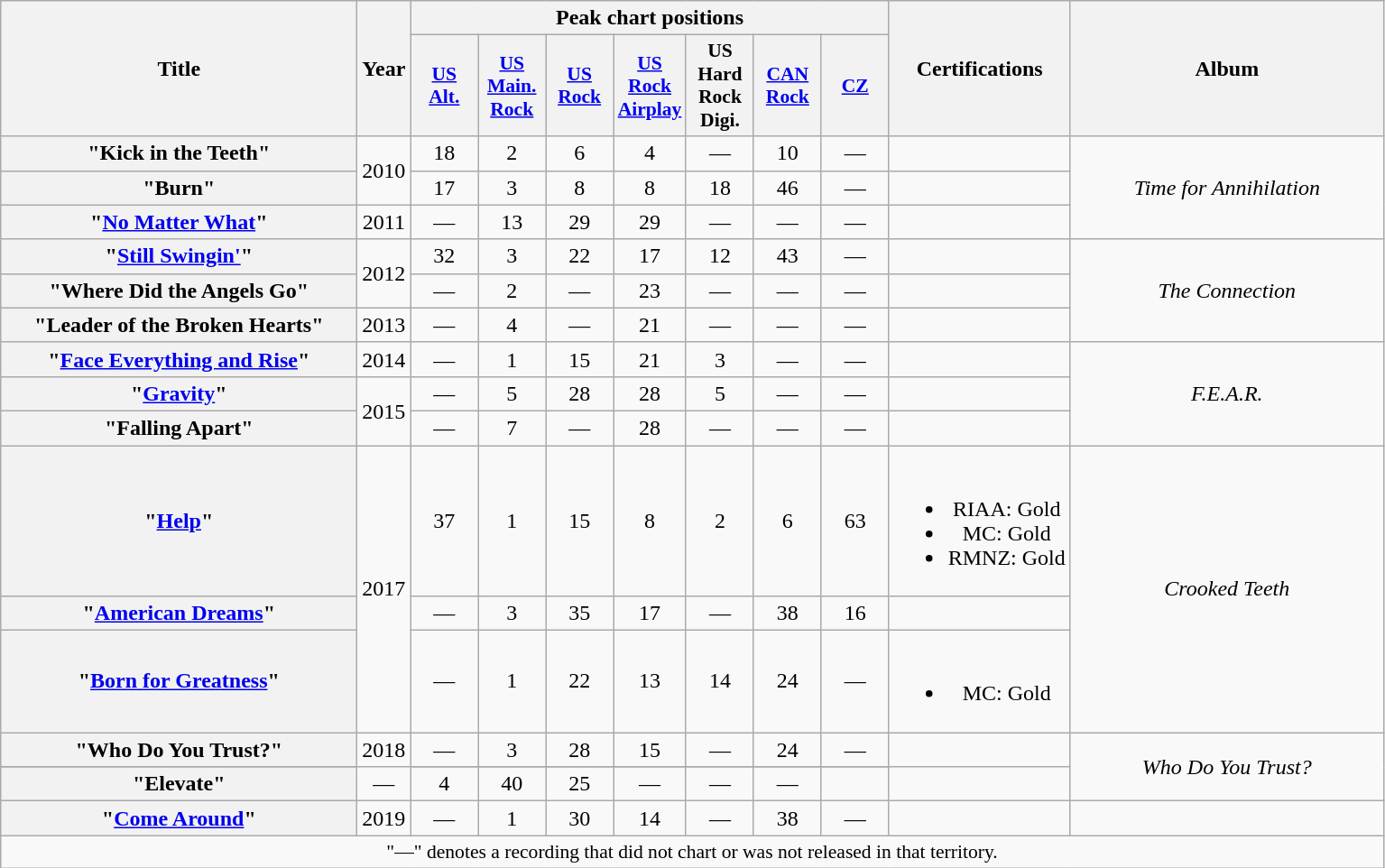<table class="wikitable plainrowheaders" style="text-align:center;">
<tr>
<th scope="col" rowspan="2" style="width:16em;">Title</th>
<th scope="col" rowspan="2" style="width:1em;">Year</th>
<th scope="col" colspan="7">Peak chart positions</th>
<th scope="col" rowspan="2">Certifications</th>
<th scope="col" rowspan="2" style="width:14em;">Album</th>
</tr>
<tr>
<th scope="col" style="width:3em;font-size:90%;"><a href='#'>US<br>Alt.</a><br></th>
<th scope="col" style="width:3em;font-size:90%;"><a href='#'>US<br>Main. Rock</a><br></th>
<th scope="col" style="width:3em;font-size:90%;"><a href='#'>US<br>Rock</a><br></th>
<th scope="col" style="width:3em;font-size:90%;"><a href='#'>US<br>Rock Airplay</a></th>
<th scope="col" style="width:3em;font-size:90%;">US Hard Rock Digi.</th>
<th scope="col" style="width:3em;font-size:90%;"><a href='#'>CAN<br>Rock</a><br></th>
<th scope="col" style="width:3em;font-size:90%;"><a href='#'>CZ</a><br></th>
</tr>
<tr>
<th scope="row">"Kick in the Teeth"</th>
<td rowspan="2">2010</td>
<td>18</td>
<td>2</td>
<td>6</td>
<td>4</td>
<td>—</td>
<td>10</td>
<td>—</td>
<td></td>
<td rowspan="3"><em>Time for Annihilation</em></td>
</tr>
<tr>
<th scope="row">"Burn"</th>
<td>17</td>
<td>3</td>
<td>8</td>
<td>8</td>
<td>18</td>
<td>46</td>
<td>—</td>
<td></td>
</tr>
<tr>
<th scope="row">"<a href='#'>No Matter What</a>"</th>
<td>2011</td>
<td>—</td>
<td>13</td>
<td>29</td>
<td>29</td>
<td>—</td>
<td>—</td>
<td>—</td>
<td></td>
</tr>
<tr>
<th scope="row">"<a href='#'>Still Swingin'</a>"</th>
<td rowspan="2">2012</td>
<td>32</td>
<td>3</td>
<td>22</td>
<td>17</td>
<td>12</td>
<td>43</td>
<td>—</td>
<td></td>
<td rowspan="3"><em>The Connection</em></td>
</tr>
<tr>
<th scope="row">"Where Did the Angels Go"</th>
<td>—</td>
<td>2</td>
<td>—</td>
<td>23</td>
<td>—</td>
<td>—</td>
<td>—</td>
<td></td>
</tr>
<tr>
<th scope="row">"Leader of the Broken Hearts"</th>
<td>2013</td>
<td>—</td>
<td>4</td>
<td>—</td>
<td>21</td>
<td>—</td>
<td>—</td>
<td>—</td>
<td></td>
</tr>
<tr>
<th scope="row">"<a href='#'>Face Everything and Rise</a>"</th>
<td>2014</td>
<td>—</td>
<td>1</td>
<td>15</td>
<td>21</td>
<td>3</td>
<td>—</td>
<td>—</td>
<td></td>
<td rowspan="3"><em>F.E.A.R.</em></td>
</tr>
<tr>
<th scope="row">"<a href='#'>Gravity</a>"<br></th>
<td rowspan="2">2015</td>
<td>—</td>
<td>5</td>
<td>28</td>
<td>28</td>
<td>5</td>
<td>—</td>
<td>—</td>
<td></td>
</tr>
<tr>
<th scope="row">"Falling Apart"</th>
<td>—</td>
<td>7</td>
<td>—</td>
<td>28</td>
<td>—</td>
<td>—</td>
<td>—</td>
<td></td>
</tr>
<tr>
<th scope="row">"<a href='#'>Help</a>"</th>
<td rowspan="3">2017</td>
<td>37</td>
<td>1</td>
<td>15</td>
<td>8</td>
<td>2</td>
<td>6</td>
<td>63</td>
<td><br><ul><li>RIAA: Gold</li><li>MC: Gold</li><li>RMNZ: Gold</li></ul></td>
<td rowspan="3"><em>Crooked Teeth</em></td>
</tr>
<tr>
<th scope="row">"<a href='#'>American Dreams</a>"</th>
<td>—</td>
<td>3</td>
<td>35</td>
<td>17</td>
<td>—</td>
<td>38</td>
<td>16</td>
<td></td>
</tr>
<tr>
<th scope="row">"<a href='#'>Born for Greatness</a>"</th>
<td>—</td>
<td>1</td>
<td>22</td>
<td>13</td>
<td>14</td>
<td>24</td>
<td>—</td>
<td><br><ul><li>MC: Gold</li></ul></td>
</tr>
<tr>
<th scope="row">"Who Do You Trust?"</th>
<td rowspan="2">2018</td>
<td>—</td>
<td>3</td>
<td>28</td>
<td>15</td>
<td>—</td>
<td>24</td>
<td>—</td>
<td></td>
<td rowspan="3"><em>Who Do You Trust?</em></td>
</tr>
<tr>
</tr>
<tr>
<th scope="row">"Elevate"</th>
<td>—</td>
<td>4</td>
<td>40</td>
<td>25</td>
<td>—</td>
<td>—</td>
<td>—</td>
<td></td>
</tr>
<tr>
<th scope="row">"<a href='#'>Come Around</a>"</th>
<td>2019</td>
<td>—</td>
<td>1</td>
<td>30</td>
<td>14</td>
<td>—</td>
<td>38</td>
<td>—</td>
<td></td>
</tr>
<tr>
<td colspan="15" style="font-size:90%">"—" denotes a recording that did not chart or was not released in that territory.</td>
</tr>
</table>
